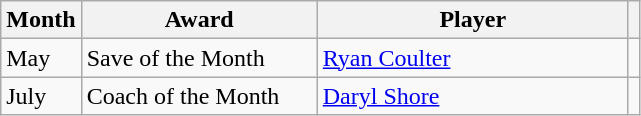<table class="wikitable" style="text-align:center;">
<tr>
<th>Month</th>
<th style="width:150px">Award</th>
<th style="width:200px">Player</th>
<th></th>
</tr>
<tr>
<td style="text-align:left;">May</td>
<td style="text-align:left;">Save of the Month</td>
<td style="text-align:left;"> <a href='#'>Ryan Coulter</a></td>
<td></td>
</tr>
<tr>
<td style="text-align:left;">July</td>
<td style="text-align:left;">Coach of the Month</td>
<td style="text-align:left;"> <a href='#'>Daryl Shore</a></td>
<td></td>
</tr>
</table>
